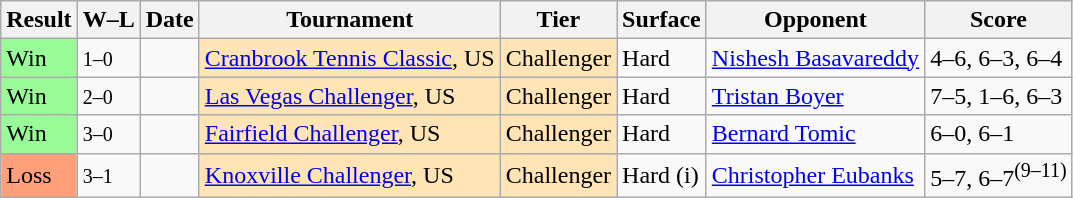<table class="sortable wikitable">
<tr>
<th>Result</th>
<th class="unsortable">W–L</th>
<th>Date</th>
<th>Tournament</th>
<th>Tier</th>
<th>Surface</th>
<th>Opponent</th>
<th class="unsortable">Score</th>
</tr>
<tr>
<td bgcolor=98FB98>Win</td>
<td><small>1–0</small></td>
<td><a href='#'></a></td>
<td style="background:moccasin;"><a href='#'>Cranbrook Tennis Classic</a>, US</td>
<td style="background:moccasin;">Challenger</td>
<td>Hard</td>
<td> <a href='#'>Nishesh Basavareddy</a></td>
<td>4–6, 6–3, 6–4</td>
</tr>
<tr>
<td bgcolor=98FB98>Win</td>
<td><small>2–0</small></td>
<td><a href='#'></a></td>
<td style="background:moccasin;"><a href='#'>Las Vegas Challenger</a>, US</td>
<td style="background:moccasin;">Challenger</td>
<td>Hard</td>
<td> <a href='#'>Tristan Boyer</a></td>
<td>7–5, 1–6, 6–3</td>
</tr>
<tr>
<td bgcolor=98FB98>Win</td>
<td><small>3–0</small></td>
<td><a href='#'></a></td>
<td style="background:moccasin;"><a href='#'>Fairfield Challenger</a>, US</td>
<td style="background:moccasin;">Challenger</td>
<td>Hard</td>
<td> <a href='#'>Bernard Tomic</a></td>
<td>6–0, 6–1</td>
</tr>
<tr>
<td bgcolor=FFA07A>Loss</td>
<td><small>3–1</small></td>
<td><a href='#'></a></td>
<td style="background:moccasin;"><a href='#'>Knoxville Challenger</a>, US</td>
<td style="background:moccasin;">Challenger</td>
<td>Hard (i)</td>
<td> <a href='#'>Christopher Eubanks</a></td>
<td>5–7, 6–7<sup>(9–11)</sup></td>
</tr>
</table>
